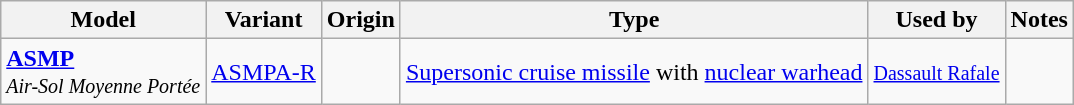<table class="wikitable sortable">
<tr>
<th>Model</th>
<th>Variant</th>
<th>Origin</th>
<th>Type</th>
<th>Used by</th>
<th>Notes</th>
</tr>
<tr>
<td><strong><a href='#'>ASMP</a></strong><br><small><em>Air-Sol Moyenne Portée</em></small></td>
<td><a href='#'>ASMPA-R</a></td>
<td><small></small></td>
<td><a href='#'>Supersonic cruise missile</a> with <a href='#'>nuclear warhead</a></td>
<td><a href='#'><small>Dassault Rafale</small></a></td>
<td></td>
</tr>
</table>
